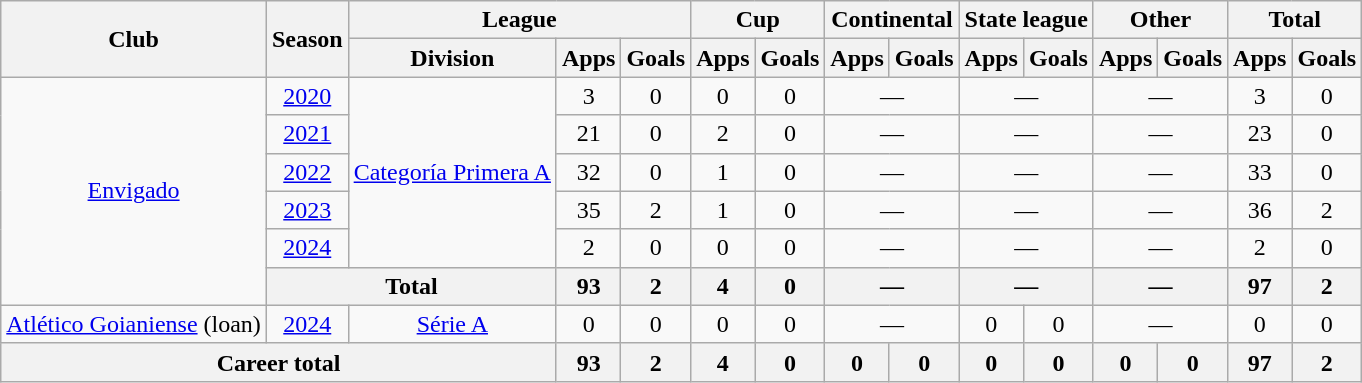<table class="wikitable" style="text-align: center;">
<tr>
<th rowspan="2">Club</th>
<th rowspan="2">Season</th>
<th colspan="3">League</th>
<th colspan="2">Cup</th>
<th colspan="2">Continental</th>
<th colspan="2">State league</th>
<th colspan="2">Other</th>
<th colspan="2">Total</th>
</tr>
<tr>
<th>Division</th>
<th>Apps</th>
<th>Goals</th>
<th>Apps</th>
<th>Goals</th>
<th>Apps</th>
<th>Goals</th>
<th>Apps</th>
<th>Goals</th>
<th>Apps</th>
<th>Goals</th>
<th>Apps</th>
<th>Goals</th>
</tr>
<tr>
<td rowspan="6"><a href='#'>Envigado</a></td>
<td><a href='#'>2020</a></td>
<td rowspan="5"><a href='#'>Categoría Primera A</a></td>
<td>3</td>
<td>0</td>
<td>0</td>
<td>0</td>
<td colspan="2">—</td>
<td colspan="2">—</td>
<td colspan="2">—</td>
<td>3</td>
<td>0</td>
</tr>
<tr>
<td><a href='#'>2021</a></td>
<td>21</td>
<td>0</td>
<td>2</td>
<td>0</td>
<td colspan="2">—</td>
<td colspan="2">—</td>
<td colspan="2">—</td>
<td>23</td>
<td>0</td>
</tr>
<tr>
<td><a href='#'>2022</a></td>
<td>32</td>
<td>0</td>
<td>1</td>
<td>0</td>
<td colspan="2">—</td>
<td colspan="2">—</td>
<td colspan="2">—</td>
<td>33</td>
<td>0</td>
</tr>
<tr>
<td><a href='#'>2023</a></td>
<td>35</td>
<td>2</td>
<td>1</td>
<td>0</td>
<td colspan="2">—</td>
<td colspan="2">—</td>
<td colspan="2">—</td>
<td>36</td>
<td>2</td>
</tr>
<tr>
<td><a href='#'>2024</a></td>
<td>2</td>
<td>0</td>
<td>0</td>
<td>0</td>
<td colspan="2">—</td>
<td colspan="2">—</td>
<td colspan="2">—</td>
<td>2</td>
<td>0</td>
</tr>
<tr>
<th colspan="2">Total</th>
<th>93</th>
<th>2</th>
<th>4</th>
<th>0</th>
<th colspan="2">—</th>
<th colspan="2">—</th>
<th colspan="2">—</th>
<th>97</th>
<th>2</th>
</tr>
<tr>
<td><a href='#'>Atlético Goianiense</a> (loan)</td>
<td><a href='#'>2024</a></td>
<td><a href='#'>Série A</a></td>
<td>0</td>
<td>0</td>
<td>0</td>
<td>0</td>
<td colspan="2">—</td>
<td>0</td>
<td>0</td>
<td colspan="2">—</td>
<td>0</td>
<td>0</td>
</tr>
<tr>
<th colspan="3">Career total</th>
<th>93</th>
<th>2</th>
<th>4</th>
<th>0</th>
<th>0</th>
<th>0</th>
<th>0</th>
<th>0</th>
<th>0</th>
<th>0</th>
<th>97</th>
<th>2</th>
</tr>
</table>
